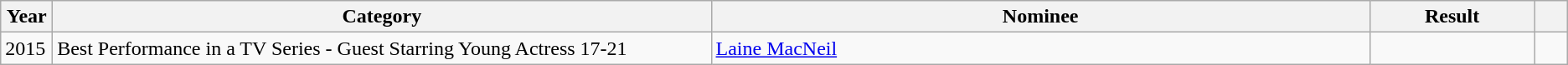<table class="wikitable">
<tr>
<th width=3%>Year</th>
<th width=40%>Category</th>
<th width=40%>Nominee</th>
<th width=10%>Result</th>
<th width=2%></th>
</tr>
<tr>
<td>2015</td>
<td>Best Performance in a TV Series - Guest Starring Young Actress 17-21</td>
<td><a href='#'>Laine MacNeil</a></td>
<td></td>
<td></td>
</tr>
</table>
